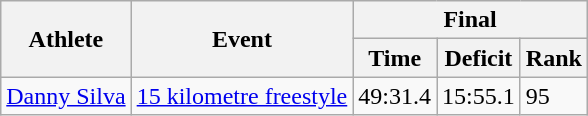<table class="wikitable">
<tr>
<th rowspan="2">Athlete</th>
<th rowspan="2">Event</th>
<th colspan="3">Final</th>
</tr>
<tr>
<th>Time</th>
<th>Deficit</th>
<th>Rank</th>
</tr>
<tr>
<td><a href='#'>Danny Silva</a></td>
<td><a href='#'>15 kilometre freestyle</a></td>
<td>49:31.4</td>
<td>15:55.1</td>
<td>95</td>
</tr>
</table>
